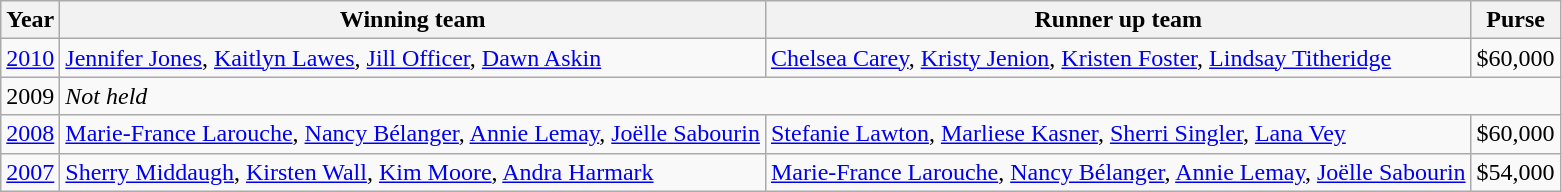<table class="wikitable">
<tr>
<th>Year</th>
<th>Winning team</th>
<th>Runner up team</th>
<th>Purse</th>
</tr>
<tr>
<td><a href='#'>2010</a></td>
<td><a href='#'>Jennifer Jones</a>, <a href='#'>Kaitlyn Lawes</a>, <a href='#'>Jill Officer</a>, <a href='#'>Dawn Askin</a></td>
<td><a href='#'>Chelsea Carey</a>, <a href='#'>Kristy Jenion</a>, <a href='#'>Kristen Foster</a>, <a href='#'>Lindsay Titheridge</a></td>
<td>$60,000</td>
</tr>
<tr>
<td>2009</td>
<td colspan="3"><em>Not held</em></td>
</tr>
<tr>
<td><a href='#'>2008</a></td>
<td><a href='#'>Marie-France Larouche</a>, <a href='#'>Nancy Bélanger</a>, <a href='#'>Annie Lemay</a>, <a href='#'>Joëlle Sabourin</a></td>
<td><a href='#'>Stefanie Lawton</a>, <a href='#'>Marliese Kasner</a>, <a href='#'>Sherri Singler</a>, <a href='#'>Lana Vey</a></td>
<td>$60,000</td>
</tr>
<tr>
<td><a href='#'>2007</a></td>
<td><a href='#'>Sherry Middaugh</a>, <a href='#'>Kirsten Wall</a>, <a href='#'>Kim Moore</a>, <a href='#'>Andra Harmark</a></td>
<td><a href='#'>Marie-France Larouche</a>, <a href='#'>Nancy Bélanger</a>, <a href='#'>Annie Lemay</a>, <a href='#'>Joëlle Sabourin</a></td>
<td>$54,000</td>
</tr>
</table>
